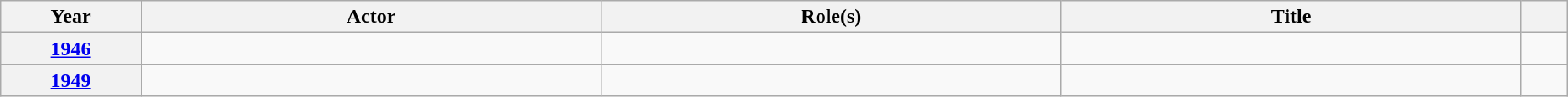<table class="wikitable unsortable">
<tr>
<th scope="col" style="width:3%;">Year</th>
<th scope="col" style="width:10%;">Actor</th>
<th scope="col" style="width:10%;">Role(s)</th>
<th scope="col" style="width:10%;">Title</th>
<th scope="col" style="width:1%;" class="unsortable"></th>
</tr>
<tr>
<th style="text-align:center;"><a href='#'>1946</a></th>
<td></td>
<td></td>
<td></td>
<td style="text-align:center;"></td>
</tr>
<tr>
<th style="text-align:center;"><a href='#'>1949</a></th>
<td></td>
<td></td>
<td></td>
<td style="text-align:center;"></td>
</tr>
</table>
